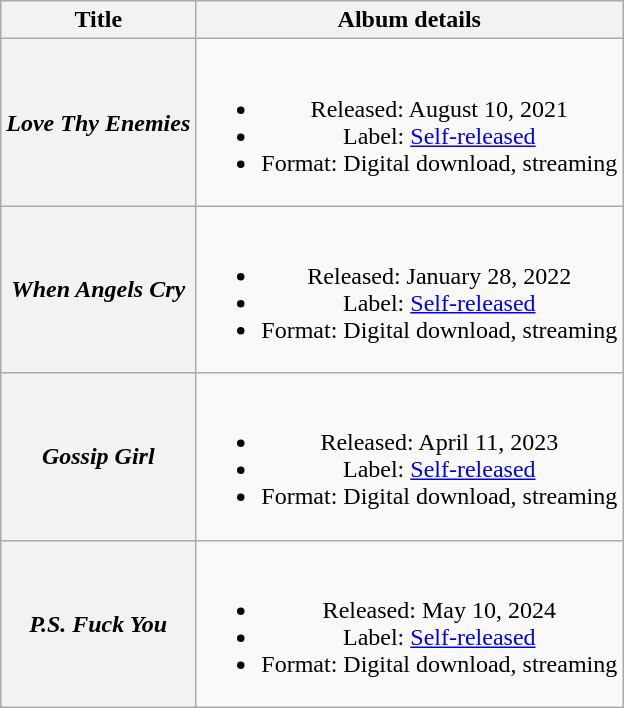<table class="wikitable plainrowheaders" style="text-align:center;">
<tr>
<th scope="col">Title</th>
<th scope="col">Album details</th>
</tr>
<tr>
<th scope="row"><em>Love Thy Enemies</em></th>
<td><br><ul><li>Released: August 10, 2021</li><li>Label: <a href='#'>Self-released</a></li><li>Format: Digital download, streaming</li></ul></td>
</tr>
<tr>
<th scope="row"><em>When Angels Cry</em></th>
<td><br><ul><li>Released: January 28, 2022</li><li>Label: <a href='#'>Self-released</a></li><li>Format: Digital download, streaming</li></ul></td>
</tr>
<tr>
<th scope="row"><em>Gossip Girl</em></th>
<td><br><ul><li>Released: April 11, 2023</li><li>Label: <a href='#'>Self-released</a></li><li>Format: Digital download, streaming</li></ul></td>
</tr>
<tr>
<th scope="row"><em>P.S. Fuck You</em></th>
<td><br><ul><li>Released: May 10, 2024</li><li>Label: <a href='#'>Self-released</a></li><li>Format: Digital download, streaming</li></ul></td>
</tr>
</table>
